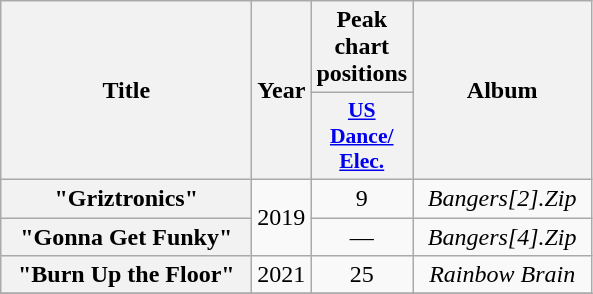<table class="wikitable plainrowheaders" style="text-align:center;">
<tr>
<th scope="col" rowspan="2" style="width:10em;">Title</th>
<th scope="col" rowspan="2" style="width:1em;">Year</th>
<th scope="col" colspan="1">Peak chart positions</th>
<th scope="col" rowspan="2" style="width:7em;">Album</th>
</tr>
<tr>
<th scope="col" style="width:2.5em;font-size:90%;"><a href='#'>US<br>Dance/<br>Elec.</a><br></th>
</tr>
<tr>
<th scope="row">"Griztronics"<br></th>
<td rowspan="2">2019</td>
<td>9</td>
<td><em>Bangers[2].Zip</em></td>
</tr>
<tr>
<th scope="row">"Gonna Get Funky"</th>
<td>—</td>
<td><em>Bangers[4].Zip</em></td>
</tr>
<tr>
<th scope="row">"Burn Up the Floor"<br></th>
<td>2021</td>
<td>25</td>
<td><em>Rainbow Brain</em></td>
</tr>
<tr>
</tr>
</table>
